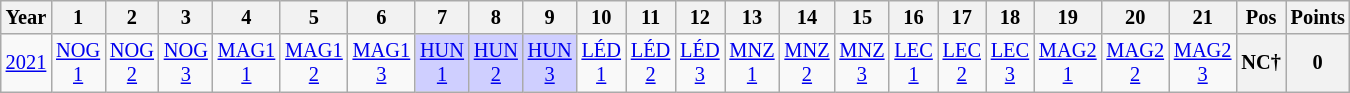<table class="wikitable" style="text-align:center; font-size:85%;">
<tr>
<th>Year</th>
<th>1</th>
<th>2</th>
<th>3</th>
<th>4</th>
<th>5</th>
<th>6</th>
<th>7</th>
<th>8</th>
<th>9</th>
<th>10</th>
<th>11</th>
<th>12</th>
<th>13</th>
<th>14</th>
<th>15</th>
<th>16</th>
<th>17</th>
<th>18</th>
<th>19</th>
<th>20</th>
<th>21</th>
<th>Pos</th>
<th>Points</th>
</tr>
<tr>
<td><a href='#'>2021</a></td>
<td><a href='#'>NOG<br>1</a></td>
<td><a href='#'>NOG<br>2</a></td>
<td><a href='#'>NOG<br>3</a></td>
<td><a href='#'>MAG1<br>1</a></td>
<td><a href='#'>MAG1<br>2</a></td>
<td><a href='#'>MAG1<br>3</a></td>
<td style="background:#CFCFFF;"><a href='#'>HUN<br>1</a><br></td>
<td style="background:#CFCFFF;"><a href='#'>HUN<br>2</a><br></td>
<td style="background:#CFCFFF;"><a href='#'>HUN<br>3</a><br></td>
<td><a href='#'>LÉD<br>1</a></td>
<td><a href='#'>LÉD<br>2</a></td>
<td><a href='#'>LÉD<br>3</a></td>
<td><a href='#'>MNZ<br>1</a></td>
<td><a href='#'>MNZ<br>2</a></td>
<td><a href='#'>MNZ<br>3</a></td>
<td><a href='#'>LEC<br>1</a></td>
<td><a href='#'>LEC<br>2</a></td>
<td><a href='#'>LEC<br>3</a></td>
<td><a href='#'>MAG2<br>1</a></td>
<td><a href='#'>MAG2<br>2</a></td>
<td><a href='#'>MAG2<br>3</a></td>
<th>NC†</th>
<th>0</th>
</tr>
</table>
